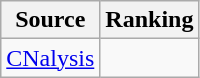<table class="wikitable" style="text-align:center">
<tr>
<th>Source</th>
<th>Ranking</th>
</tr>
<tr>
<td align=left><a href='#'>CNalysis</a></td>
<td></td>
</tr>
</table>
